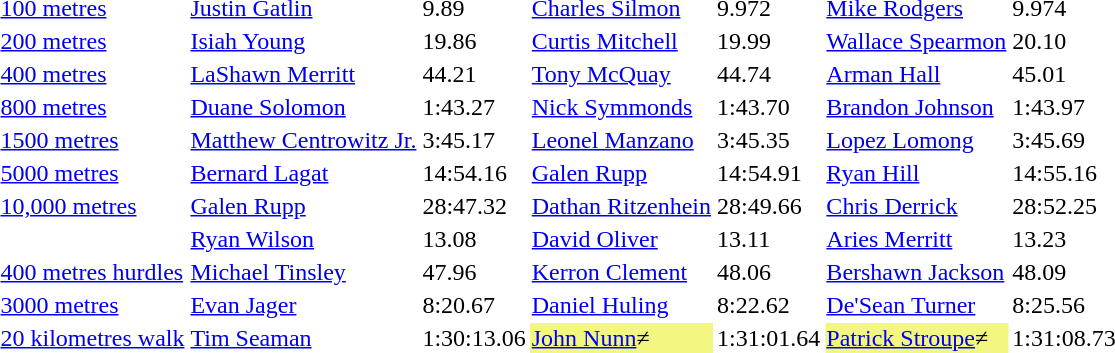<table>
<tr>
<td><a href='#'>100 metres</a></td>
<td><a href='#'>Justin Gatlin</a></td>
<td>9.89</td>
<td><a href='#'>Charles Silmon</a></td>
<td>9.972</td>
<td><a href='#'>Mike Rodgers</a></td>
<td>9.974</td>
</tr>
<tr>
<td><a href='#'>200 metres</a></td>
<td><a href='#'>Isiah Young</a></td>
<td>19.86</td>
<td><a href='#'>Curtis Mitchell</a></td>
<td>19.99</td>
<td><a href='#'>Wallace Spearmon</a></td>
<td>20.10</td>
</tr>
<tr>
<td><a href='#'>400 metres</a></td>
<td><a href='#'>LaShawn Merritt</a></td>
<td>44.21</td>
<td><a href='#'>Tony McQuay</a></td>
<td>44.74</td>
<td><a href='#'>Arman Hall</a></td>
<td>45.01</td>
</tr>
<tr>
<td><a href='#'>800 metres</a></td>
<td><a href='#'>Duane Solomon</a></td>
<td>1:43.27</td>
<td><a href='#'>Nick Symmonds</a></td>
<td>1:43.70</td>
<td><a href='#'>Brandon Johnson</a></td>
<td>1:43.97</td>
</tr>
<tr>
<td><a href='#'>1500 metres</a></td>
<td><a href='#'>Matthew Centrowitz Jr.</a></td>
<td>3:45.17</td>
<td><a href='#'>Leonel Manzano</a></td>
<td>3:45.35</td>
<td><a href='#'>Lopez Lomong</a></td>
<td>3:45.69</td>
</tr>
<tr>
<td><a href='#'>5000 metres</a></td>
<td><a href='#'>Bernard Lagat</a></td>
<td>14:54.16</td>
<td><a href='#'>Galen Rupp</a></td>
<td>14:54.91</td>
<td><a href='#'>Ryan Hill</a></td>
<td>14:55.16</td>
</tr>
<tr>
<td><a href='#'>10,000 metres</a></td>
<td><a href='#'>Galen Rupp</a></td>
<td>28:47.32</td>
<td><a href='#'>Dathan Ritzenhein</a></td>
<td>28:49.66</td>
<td><a href='#'>Chris Derrick</a></td>
<td>28:52.25</td>
</tr>
<tr>
<td></td>
<td><a href='#'>Ryan Wilson</a></td>
<td>13.08</td>
<td><a href='#'>David Oliver</a></td>
<td>13.11</td>
<td><a href='#'>Aries Merritt</a></td>
<td>13.23</td>
</tr>
<tr>
<td><a href='#'>400 metres hurdles</a></td>
<td><a href='#'>Michael Tinsley</a></td>
<td>47.96</td>
<td><a href='#'>Kerron Clement</a></td>
<td>48.06</td>
<td><a href='#'>Bershawn Jackson</a></td>
<td>48.09</td>
</tr>
<tr>
<td><a href='#'>3000 metres </a></td>
<td><a href='#'>Evan Jager</a></td>
<td>8:20.67</td>
<td><a href='#'>Daniel Huling</a></td>
<td>8:22.62</td>
<td><a href='#'>De'Sean Turner</a></td>
<td>8:25.56</td>
</tr>
<tr>
<td><a href='#'>20 kilometres walk</a></td>
<td><a href='#'>Tim Seaman</a></td>
<td>1:30:13.06</td>
<td style="background:#f3f781;"><a href='#'>John Nunn</a>≠</td>
<td>1:31:01.64</td>
<td style="background:#f3f781;"><a href='#'>Patrick Stroupe</a>≠</td>
<td>1:31:08.73</td>
</tr>
</table>
